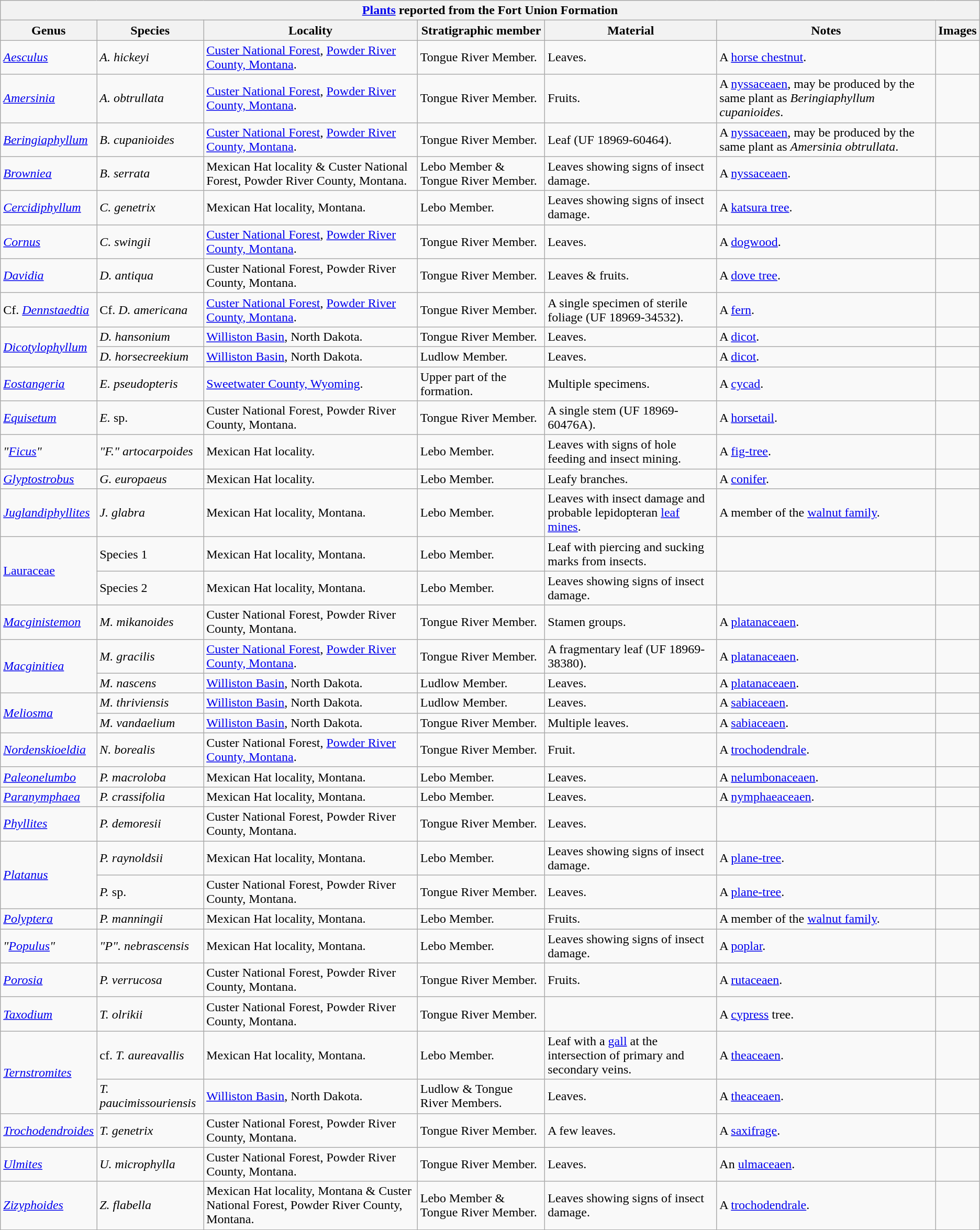<table class="wikitable" align="center">
<tr>
<th colspan="7" align="center"><strong><a href='#'>Plants</a> reported from the Fort Union Formation</strong></th>
</tr>
<tr>
<th>Genus</th>
<th>Species</th>
<th>Locality</th>
<th><strong>Stratigraphic member</strong></th>
<th><strong>Material</strong></th>
<th>Notes</th>
<th>Images</th>
</tr>
<tr>
<td><em><a href='#'>Aesculus</a></em></td>
<td><em>A. hickeyi</em></td>
<td><a href='#'>Custer National Forest</a>, <a href='#'>Powder River County, Montana</a>.</td>
<td>Tongue River Member.</td>
<td>Leaves.</td>
<td>A <a href='#'>horse chestnut</a>.</td>
<td></td>
</tr>
<tr>
<td><em><a href='#'>Amersinia</a></em></td>
<td><em>A. obtrullata</em></td>
<td><a href='#'>Custer National Forest</a>, <a href='#'>Powder River County, Montana</a>.</td>
<td>Tongue River Member.</td>
<td>Fruits.</td>
<td>A <a href='#'>nyssaceaen</a>, may be produced by the same plant as <em>Beringiaphyllum cupanioides</em>.</td>
<td></td>
</tr>
<tr>
<td><em><a href='#'>Beringiaphyllum</a></em></td>
<td><em>B. cupanioides</em></td>
<td><a href='#'>Custer National Forest</a>, <a href='#'>Powder River County, Montana</a>.</td>
<td>Tongue River Member.</td>
<td>Leaf (UF 18969-60464).</td>
<td>A <a href='#'>nyssaceaen</a>, may be produced by the same plant as <em>Amersinia obtrullata</em>.</td>
<td></td>
</tr>
<tr>
<td><em><a href='#'>Browniea</a></em></td>
<td><em>B. serrata</em></td>
<td>Mexican Hat locality & Custer National Forest, Powder River County, Montana.</td>
<td>Lebo Member & Tongue River Member.</td>
<td>Leaves showing signs of insect damage.</td>
<td>A <a href='#'>nyssaceaen</a>.</td>
<td></td>
</tr>
<tr>
<td><em><a href='#'>Cercidiphyllum</a></em></td>
<td><em>C. genetrix</em></td>
<td>Mexican Hat locality, Montana.</td>
<td>Lebo Member.</td>
<td>Leaves showing signs of insect damage.</td>
<td>A <a href='#'>katsura tree</a>.</td>
<td></td>
</tr>
<tr>
<td><em><a href='#'>Cornus</a></em></td>
<td><em>C. swingii</em></td>
<td><a href='#'>Custer National Forest</a>, <a href='#'>Powder River County, Montana</a>.</td>
<td>Tongue River Member.</td>
<td>Leaves.</td>
<td>A <a href='#'>dogwood</a>.</td>
<td></td>
</tr>
<tr>
<td><em><a href='#'>Davidia</a></em></td>
<td><em>D. antiqua</em></td>
<td>Custer National Forest, Powder River County, Montana.</td>
<td>Tongue River Member.</td>
<td>Leaves & fruits.</td>
<td>A <a href='#'>dove tree</a>.</td>
<td></td>
</tr>
<tr>
<td>Cf. <em><a href='#'>Dennstaedtia</a></em></td>
<td>Cf. <em>D. americana</em></td>
<td><a href='#'>Custer National Forest</a>, <a href='#'>Powder River County, Montana</a>.</td>
<td>Tongue River Member.</td>
<td>A single specimen of sterile foliage (UF 18969-34532).</td>
<td>A <a href='#'>fern</a>.</td>
<td></td>
</tr>
<tr>
<td rowspan=2><em><a href='#'>Dicotylophyllum</a></em></td>
<td><em>D. hansonium</em></td>
<td><a href='#'>Williston Basin</a>, North Dakota.</td>
<td>Tongue River Member.</td>
<td>Leaves.</td>
<td>A <a href='#'>dicot</a>.</td>
<td></td>
</tr>
<tr>
<td><em>D. horsecreekium</em></td>
<td><a href='#'>Williston Basin</a>, North Dakota.</td>
<td>Ludlow Member.</td>
<td>Leaves.</td>
<td>A <a href='#'>dicot</a>.</td>
<td></td>
</tr>
<tr>
<td><em><a href='#'>Eostangeria</a></em></td>
<td><em>E. pseudopteris</em></td>
<td><a href='#'>Sweetwater County, Wyoming</a>.</td>
<td>Upper part of the formation.</td>
<td>Multiple specimens.</td>
<td>A <a href='#'>cycad</a>.</td>
<td></td>
</tr>
<tr>
<td><em><a href='#'>Equisetum</a></em></td>
<td><em>E.</em> sp.</td>
<td>Custer National Forest, Powder River County, Montana.</td>
<td>Tongue River Member.</td>
<td>A single stem (UF 18969-60476A).</td>
<td>A <a href='#'>horsetail</a>.</td>
<td></td>
</tr>
<tr>
<td><em>"<a href='#'>Ficus</a>"</em></td>
<td><em>"F." artocarpoides</em></td>
<td>Mexican Hat locality.</td>
<td>Lebo Member.</td>
<td>Leaves with signs of hole feeding and insect mining.</td>
<td>A <a href='#'>fig-tree</a>.</td>
<td></td>
</tr>
<tr>
<td><em><a href='#'>Glyptostrobus</a></em></td>
<td><em>G. europaeus</em></td>
<td>Mexican Hat locality.</td>
<td>Lebo Member.</td>
<td>Leafy branches.</td>
<td>A <a href='#'>conifer</a>.</td>
<td></td>
</tr>
<tr>
<td><em><a href='#'>Juglandiphyllites</a></em></td>
<td><em>J. glabra</em></td>
<td>Mexican Hat locality, Montana.</td>
<td>Lebo Member.</td>
<td>Leaves with insect damage and probable lepidopteran <a href='#'>leaf mines</a>.</td>
<td>A member of the <a href='#'>walnut family</a>.</td>
<td></td>
</tr>
<tr>
<td rowspan=2><a href='#'>Lauraceae</a></td>
<td>Species 1</td>
<td>Mexican Hat locality, Montana.</td>
<td>Lebo Member.</td>
<td>Leaf with piercing and sucking marks from insects.</td>
<td></td>
<td></td>
</tr>
<tr>
<td>Species 2</td>
<td>Mexican Hat locality, Montana.</td>
<td>Lebo Member.</td>
<td>Leaves showing signs of insect damage.</td>
<td></td>
<td></td>
</tr>
<tr>
<td><em><a href='#'>Macginistemon</a></em></td>
<td><em>M. mikanoides</em></td>
<td>Custer National Forest, Powder River County, Montana.</td>
<td>Tongue River Member.</td>
<td>Stamen groups.</td>
<td>A <a href='#'>platanaceaen</a>.</td>
<td></td>
</tr>
<tr>
<td rowspan="2"><em><a href='#'>Macginitiea</a></em></td>
<td><em>M. gracilis</em></td>
<td><a href='#'>Custer National Forest</a>, <a href='#'>Powder River County, Montana</a>.</td>
<td>Tongue River Member.</td>
<td>A fragmentary leaf (UF 18969-38380).</td>
<td>A <a href='#'>platanaceaen</a>.</td>
<td></td>
</tr>
<tr>
<td><em>M. nascens</em></td>
<td><a href='#'>Williston Basin</a>, North Dakota.</td>
<td>Ludlow Member.</td>
<td>Leaves.</td>
<td>A <a href='#'>platanaceaen</a>.</td>
<td></td>
</tr>
<tr>
<td rowspan="2"><em><a href='#'>Meliosma</a></em></td>
<td><em>M. thriviensis</em></td>
<td><a href='#'>Williston Basin</a>, North Dakota.</td>
<td>Ludlow Member.</td>
<td>Leaves.</td>
<td>A <a href='#'>sabiaceaen</a>.</td>
<td></td>
</tr>
<tr>
<td><em>M. vandaelium</em></td>
<td><a href='#'>Williston Basin</a>, North Dakota.</td>
<td>Tongue River Member.</td>
<td>Multiple leaves.</td>
<td>A <a href='#'>sabiaceaen</a>.</td>
<td></td>
</tr>
<tr>
<td><em><a href='#'>Nordenskioeldia</a></em></td>
<td><em>N. borealis</em></td>
<td>Custer National Forest, <a href='#'>Powder River County, Montana</a>.</td>
<td>Tongue River Member.</td>
<td>Fruit.</td>
<td>A <a href='#'>trochodendrale</a>.</td>
<td></td>
</tr>
<tr>
<td><em><a href='#'>Paleonelumbo</a></em></td>
<td><em>P. macroloba</em></td>
<td>Mexican Hat locality, Montana.</td>
<td>Lebo Member.</td>
<td>Leaves.</td>
<td>A <a href='#'>nelumbonaceaen</a>.</td>
<td></td>
</tr>
<tr>
<td><em><a href='#'>Paranymphaea</a></em></td>
<td><em>P. crassifolia</em></td>
<td>Mexican Hat locality, Montana.</td>
<td>Lebo Member.</td>
<td>Leaves.</td>
<td>A <a href='#'>nymphaeaceaen</a>.</td>
<td></td>
</tr>
<tr>
<td><em><a href='#'>Phyllites</a></em></td>
<td><em>P. demoresii</em></td>
<td>Custer National Forest, Powder River County, Montana.</td>
<td>Tongue River Member.</td>
<td>Leaves.</td>
<td></td>
<td></td>
</tr>
<tr>
<td rowspan="2"><em><a href='#'>Platanus</a></em></td>
<td><em>P. raynoldsii</em></td>
<td>Mexican Hat locality, Montana.</td>
<td>Lebo Member.</td>
<td>Leaves showing signs of insect damage.</td>
<td>A <a href='#'>plane-tree</a>.</td>
<td></td>
</tr>
<tr>
<td><em>P.</em> sp.</td>
<td>Custer National Forest, Powder River County, Montana.</td>
<td>Tongue River Member.</td>
<td>Leaves.</td>
<td>A <a href='#'>plane-tree</a>.</td>
<td></td>
</tr>
<tr>
<td><em><a href='#'>Polyptera</a></em></td>
<td><em>P. manningii</em></td>
<td>Mexican Hat locality, Montana.</td>
<td>Lebo Member.</td>
<td>Fruits.</td>
<td>A member of the <a href='#'>walnut family</a>.</td>
<td></td>
</tr>
<tr>
<td><em>"<a href='#'>Populus</a>"</em></td>
<td><em>"P". nebrascensis</em></td>
<td>Mexican Hat locality, Montana.</td>
<td>Lebo Member.</td>
<td>Leaves showing signs of insect damage.</td>
<td>A <a href='#'>poplar</a>.</td>
<td></td>
</tr>
<tr>
<td><em><a href='#'>Porosia</a></em></td>
<td><em>P. verrucosa</em></td>
<td>Custer National Forest, Powder River County, Montana.</td>
<td>Tongue River Member.</td>
<td>Fruits.</td>
<td>A <a href='#'>rutaceaen</a>.</td>
<td></td>
</tr>
<tr>
<td><em><a href='#'>Taxodium</a></em></td>
<td><em>T. olrikii</em></td>
<td>Custer National Forest, Powder River County, Montana.</td>
<td>Tongue River Member.</td>
<td></td>
<td>A <a href='#'>cypress</a> tree.</td>
<td></td>
</tr>
<tr>
<td rowspan="2"><em><a href='#'>Ternstromites</a></em></td>
<td>cf. <em>T. aureavallis</em></td>
<td>Mexican Hat locality, Montana.</td>
<td>Lebo Member.</td>
<td>Leaf with a <a href='#'>gall</a> at the intersection of primary and secondary veins.</td>
<td>A <a href='#'>theaceaen</a>.</td>
<td></td>
</tr>
<tr>
<td><em>T. paucimissouriensis</em></td>
<td><a href='#'>Williston Basin</a>, North Dakota.</td>
<td>Ludlow & Tongue River Members.</td>
<td>Leaves.</td>
<td>A <a href='#'>theaceaen</a>.</td>
<td></td>
</tr>
<tr>
<td><em><a href='#'>Trochodendroides</a></em></td>
<td><em>T. genetrix</em></td>
<td>Custer National Forest, Powder River County, Montana.</td>
<td>Tongue River Member.</td>
<td>A few leaves.</td>
<td>A <a href='#'>saxifrage</a>.</td>
<td></td>
</tr>
<tr>
<td><em><a href='#'>Ulmites</a></em></td>
<td><em>U. microphylla</em></td>
<td>Custer National Forest, Powder River County, Montana.</td>
<td>Tongue River Member.</td>
<td>Leaves.</td>
<td>An <a href='#'>ulmaceaen</a>.</td>
<td></td>
</tr>
<tr>
<td><em><a href='#'>Zizyphoides</a></em></td>
<td><em>Z. flabella</em></td>
<td>Mexican Hat locality, Montana & Custer National Forest, Powder River County, Montana.</td>
<td>Lebo Member & Tongue River Member.</td>
<td>Leaves showing signs of insect damage.</td>
<td>A <a href='#'>trochodendrale</a>.</td>
<td></td>
</tr>
</table>
